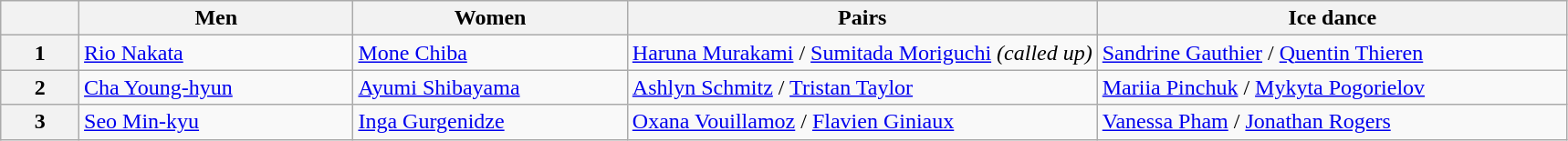<table class="wikitable unsortable" style="text-align:left">
<tr>
<th scope="col" style="width:5%"></th>
<th scope="col" style="width:17.5%">Men</th>
<th scope="col" style="width:17.5%">Women</th>
<th scope="col" style="width:30%">Pairs</th>
<th scope="col" style="width:30%">Ice dance</th>
</tr>
<tr>
<th scope="row">1</th>
<td> <a href='#'>Rio Nakata</a></td>
<td> <a href='#'>Mone Chiba</a></td>
<td> <a href='#'>Haruna Murakami</a> / <a href='#'>Sumitada Moriguchi</a> <em>(called up)</em></td>
<td> <a href='#'>Sandrine Gauthier</a> / <a href='#'>Quentin Thieren</a></td>
</tr>
<tr>
<th scope="row">2</th>
<td> <a href='#'>Cha Young-hyun</a></td>
<td> <a href='#'>Ayumi Shibayama</a></td>
<td> <a href='#'>Ashlyn Schmitz</a> / <a href='#'>Tristan Taylor</a></td>
<td> <a href='#'>Mariia Pinchuk</a> / <a href='#'>Mykyta Pogorielov</a></td>
</tr>
<tr>
<th scope="row">3</th>
<td> <a href='#'>Seo Min-kyu</a></td>
<td> <a href='#'>Inga Gurgenidze</a></td>
<td> <a href='#'>Oxana Vouillamoz</a> / <a href='#'>Flavien Giniaux</a></td>
<td> <a href='#'>Vanessa Pham</a> / <a href='#'>Jonathan Rogers</a></td>
</tr>
</table>
